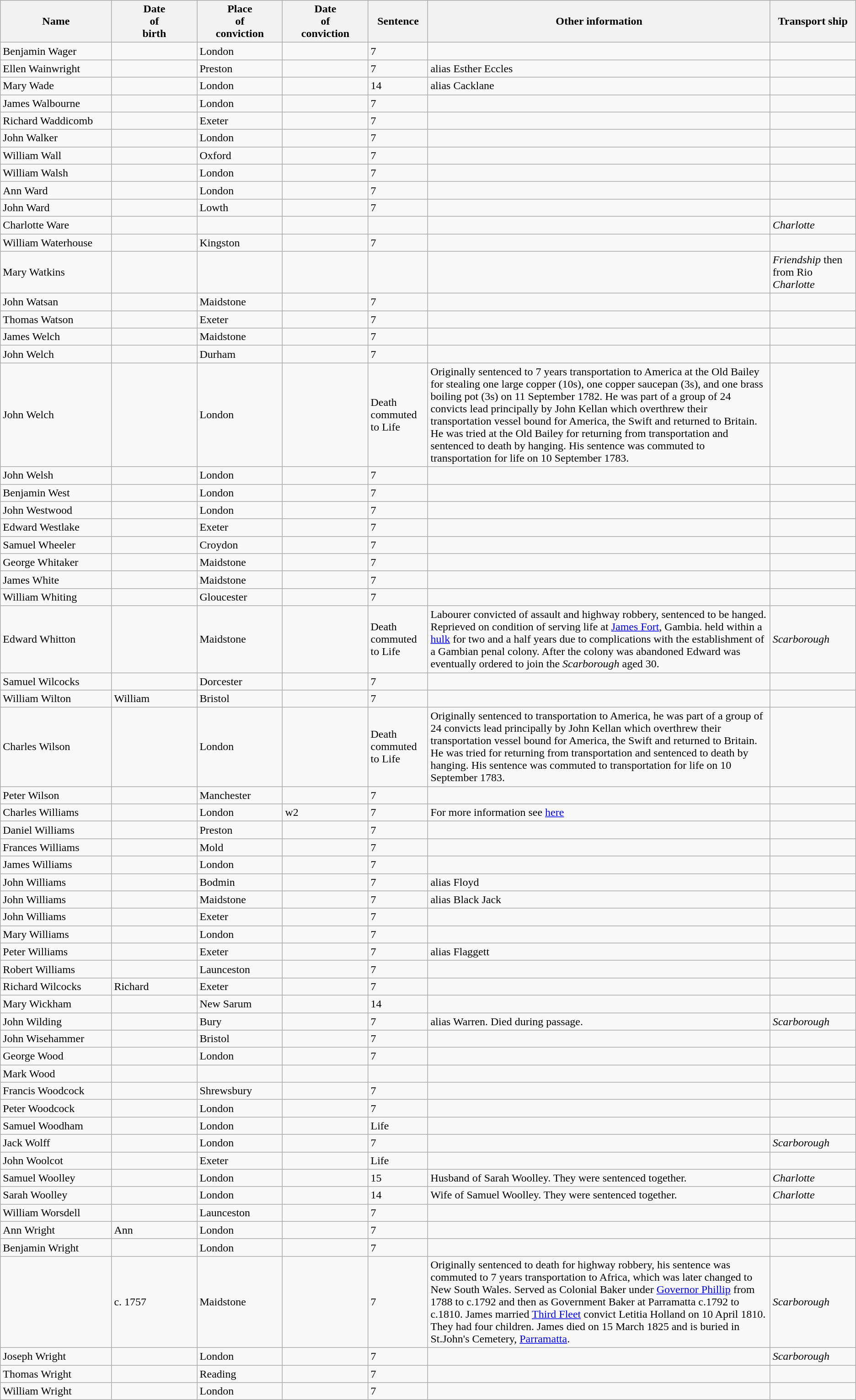<table class="wikitable sortable plainrowheaders" style="width=1024px;">
<tr>
<th style="width: 13%;">Name</th>
<th style="width: 10%;">Date<br>of<br>birth</th>
<th style="width: 10%;">Place<br>of<br>conviction</th>
<th style="width: 10%;">Date<br>of<br>conviction</th>
<th style="width: 7%;">Sentence</th>
<th style="width: 40%;">Other information</th>
<th style="width: 10%;">Transport ship</th>
</tr>
<tr>
<td data-sort-value="WAGER, Benjamin">Benjamin Wager</td>
<td></td>
<td>London</td>
<td></td>
<td>7</td>
<td></td>
<td></td>
</tr>
<tr>
<td data-sort-value="Wainwright, Ellen">Ellen Wainwright</td>
<td></td>
<td>Preston</td>
<td></td>
<td>7</td>
<td>alias Esther Eccles</td>
<td></td>
</tr>
<tr>
<td data-sort-value="WADE, Mary">Mary Wade</td>
<td></td>
<td>London</td>
<td></td>
<td>14</td>
<td>alias Cacklane</td>
<td></td>
</tr>
<tr>
<td data-sort-value="WALBOURNE, James">James Walbourne</td>
<td></td>
<td>London</td>
<td></td>
<td>7</td>
<td></td>
<td></td>
</tr>
<tr>
<td data-sort-value="WADDICOMB, Richard">Richard Waddicomb</td>
<td></td>
<td>Exeter</td>
<td></td>
<td>7</td>
<td></td>
<td></td>
</tr>
<tr>
<td data-sort-value="WALKER, John">John Walker</td>
<td></td>
<td>London</td>
<td></td>
<td>7</td>
<td></td>
<td></td>
</tr>
<tr>
<td data-sort-value="WALL, William">William Wall</td>
<td></td>
<td>Oxford</td>
<td></td>
<td>7</td>
<td></td>
<td></td>
</tr>
<tr>
<td data-sort-value="WALSH, William">William Walsh</td>
<td></td>
<td>London</td>
<td></td>
<td>7</td>
<td></td>
<td></td>
</tr>
<tr>
<td data-sort-value="WARD, Ann">Ann Ward</td>
<td></td>
<td>London</td>
<td></td>
<td>7</td>
<td></td>
<td></td>
</tr>
<tr>
<td data-sort-value="Ward, John">John Ward</td>
<td></td>
<td>Lowth</td>
<td></td>
<td>7</td>
<td></td>
<td></td>
</tr>
<tr>
<td data-sort-value="WARE, Charlotte">Charlotte Ware</td>
<td></td>
<td></td>
<td></td>
<td></td>
<td></td>
<td><em>Charlotte</em></td>
</tr>
<tr>
<td data-sort-value="WATERHOUSE, William">William Waterhouse</td>
<td></td>
<td>Kingston</td>
<td></td>
<td>7</td>
<td></td>
<td></td>
</tr>
<tr>
<td data-sort-value="WATKINS, Mary">Mary Watkins</td>
<td></td>
<td></td>
<td></td>
<td></td>
<td></td>
<td><em>Friendship</em> then from Rio <em>Charlotte</em></td>
</tr>
<tr>
<td data-sort-value="WATSAN, John">John Watsan</td>
<td></td>
<td>Maidstone</td>
<td></td>
<td>7</td>
<td></td>
<td></td>
</tr>
<tr>
<td data-sort-value="WATSON, Thomas">Thomas Watson</td>
<td></td>
<td>Exeter</td>
<td></td>
<td>7</td>
<td></td>
<td></td>
</tr>
<tr>
<td data-sort-value="WELCH, James">James Welch</td>
<td></td>
<td>Maidstone</td>
<td></td>
<td>7</td>
<td></td>
<td></td>
</tr>
<tr>
<td data-sort-value="Welch, John">John Welch</td>
<td></td>
<td>Durham</td>
<td></td>
<td>7</td>
<td></td>
<td></td>
</tr>
<tr>
<td data-sort-value="Welch, John">John Welch</td>
<td></td>
<td>London</td>
<td></td>
<td>Death commuted to Life</td>
<td>Originally sentenced to 7 years transportation to America at the Old Bailey for stealing one large copper (10s), one copper saucepan (3s), and one brass boiling pot (3s) on 11 September 1782. He was part of a group of 24 convicts lead principally by John Kellan which overthrew their transportation vessel bound for America, the Swift and returned to Britain. He was tried at the Old Bailey for returning from transportation and sentenced to death by hanging. His sentence was commuted to transportation for life on 10 September 1783.</td>
<td></td>
</tr>
<tr>
<td data-sort-value="WELSH, John">John Welsh</td>
<td></td>
<td>London</td>
<td></td>
<td>7</td>
<td></td>
<td></td>
</tr>
<tr>
<td data-sort-value="WEST, Benjamin">Benjamin West</td>
<td></td>
<td>London</td>
<td></td>
<td>7</td>
<td></td>
<td></td>
</tr>
<tr>
<td data-sort-value="WESTWOOD, John">John Westwood</td>
<td></td>
<td>London</td>
<td></td>
<td>7</td>
<td></td>
<td></td>
</tr>
<tr>
<td data-sort-value="WESTLAKE, Edward">Edward Westlake</td>
<td></td>
<td>Exeter</td>
<td></td>
<td>7</td>
<td></td>
<td></td>
</tr>
<tr>
<td data-sort-value="WHEELER, Samuel">Samuel Wheeler</td>
<td></td>
<td>Croydon</td>
<td></td>
<td>7</td>
<td></td>
<td></td>
</tr>
<tr>
<td data-sort-value="WHITAKER, George">George Whitaker</td>
<td></td>
<td>Maidstone</td>
<td></td>
<td>7</td>
<td></td>
<td></td>
</tr>
<tr>
<td data-sort-value="WHITE, James">James White</td>
<td></td>
<td>Maidstone</td>
<td></td>
<td>7</td>
<td></td>
<td></td>
</tr>
<tr>
<td data-sort-value="WHITING, William">William Whiting</td>
<td></td>
<td>Gloucester</td>
<td></td>
<td>7</td>
<td></td>
<td></td>
</tr>
<tr>
<td data-sort-value="WHITTON, Edward">Edward Whitton</td>
<td></td>
<td>Maidstone</td>
<td></td>
<td>Death commuted to Life</td>
<td>Labourer convicted of assault and highway robbery, sentenced to be hanged. Reprieved on condition of serving life at <a href='#'>James Fort</a>, Gambia. held within a <a href='#'>hulk</a> for two and a half years due to complications with the establishment of a Gambian penal colony. After the colony was abandoned Edward was eventually ordered to join the <em>Scarborough</em> aged 30.</td>
<td><em>Scarborough</em></td>
</tr>
<tr>
<td data-sort-value="WILCOCKS, Samuel">Samuel Wilcocks</td>
<td></td>
<td>Dorcester</td>
<td></td>
<td>7</td>
<td></td>
<td></td>
</tr>
<tr>
<td data-sort-value="WILTON, William">William Wilton</td>
<td>William</td>
<td>Bristol</td>
<td></td>
<td>7</td>
<td></td>
<td></td>
</tr>
<tr>
<td data-sort-value="WILSON, Charles">Charles Wilson</td>
<td></td>
<td>London</td>
<td></td>
<td>Death commuted to Life</td>
<td>Originally sentenced to transportation to America, he was part of a group of 24 convicts lead principally by John Kellan which overthrew their transportation vessel bound for America, the Swift and returned to Britain. He was tried for returning from transportation and sentenced to death by hanging. His sentence was commuted to transportation for life on 10 September 1783.</td>
<td></td>
</tr>
<tr>
<td data-sort-value="Wilson, Peter">Peter Wilson</td>
<td></td>
<td>Manchester</td>
<td></td>
<td>7</td>
<td></td>
<td></td>
</tr>
<tr>
<td data-sort-value="WILLIAMS, Charles">Charles Williams</td>
<td></td>
<td>London</td>
<td>w2</td>
<td>7</td>
<td>For more information see <a href='#'>here</a></td>
<td></td>
</tr>
<tr>
<td data-sort-value="Williams, Daniel">Daniel Williams</td>
<td></td>
<td>Preston</td>
<td></td>
<td>7</td>
<td></td>
<td></td>
</tr>
<tr>
<td data-sort-value="Williams, Frances">Frances Williams</td>
<td></td>
<td>Mold</td>
<td></td>
<td>7</td>
<td></td>
<td></td>
</tr>
<tr>
<td data-sort-value="Williams, James">James Williams</td>
<td></td>
<td>London</td>
<td></td>
<td>7</td>
<td></td>
<td></td>
</tr>
<tr>
<td data-sort-value="Williams, John">John Williams</td>
<td></td>
<td>Bodmin</td>
<td></td>
<td>7</td>
<td>alias Floyd</td>
<td></td>
</tr>
<tr>
<td data-sort-value="Williams, John">John Williams</td>
<td></td>
<td>Maidstone</td>
<td></td>
<td>7</td>
<td>alias Black Jack</td>
<td></td>
</tr>
<tr>
<td data-sort-value="Williams, John">John Williams</td>
<td></td>
<td>Exeter</td>
<td></td>
<td>7</td>
<td></td>
<td></td>
</tr>
<tr>
<td data-sort-value="Williams, Mary">Mary Williams</td>
<td></td>
<td>London</td>
<td></td>
<td>7</td>
<td></td>
<td></td>
</tr>
<tr>
<td data-sort-value="Williams, Peter">Peter Williams</td>
<td></td>
<td>Exeter</td>
<td></td>
<td>7</td>
<td>alias Flaggett</td>
<td></td>
</tr>
<tr>
<td data-sort-value="Williams, Robert">Robert Williams</td>
<td></td>
<td>Launceston</td>
<td></td>
<td>7</td>
<td></td>
<td></td>
</tr>
<tr>
<td data-sort-value="WILCOCKS, Richard">Richard Wilcocks</td>
<td>Richard</td>
<td>Exeter</td>
<td></td>
<td>7</td>
<td></td>
<td></td>
</tr>
<tr>
<td data-sort-value="WICKHAM, Mary">Mary Wickham</td>
<td></td>
<td>New Sarum</td>
<td></td>
<td>14</td>
<td></td>
<td></td>
</tr>
<tr>
<td data-sort-value="WILDING, John">John Wilding</td>
<td></td>
<td>Bury</td>
<td></td>
<td>7</td>
<td>alias Warren. Died during passage.</td>
<td><em>Scarborough</em></td>
</tr>
<tr>
<td data-sort-value="WISEHAMMER, John">John Wisehammer</td>
<td></td>
<td>Bristol</td>
<td></td>
<td>7</td>
<td></td>
<td></td>
</tr>
<tr>
<td data-sort-value="WOOD, George">George Wood</td>
<td></td>
<td>London</td>
<td></td>
<td>7</td>
<td></td>
<td></td>
</tr>
<tr>
<td data-sort-value="Wood, Mark">Mark Wood</td>
<td></td>
<td></td>
<td></td>
<td></td>
<td></td>
<td></td>
</tr>
<tr>
<td data-sort-value="WOODCOCK, Francis">Francis Woodcock</td>
<td></td>
<td>Shrewsbury</td>
<td></td>
<td>7</td>
<td></td>
<td></td>
</tr>
<tr>
<td data-sort-value="Woodcock, Peter">Peter Woodcock</td>
<td></td>
<td>London</td>
<td></td>
<td>7</td>
<td></td>
<td></td>
</tr>
<tr>
<td data-sort-value="WOODHAM, Samuel">Samuel Woodham</td>
<td></td>
<td>London</td>
<td></td>
<td>Life</td>
<td></td>
<td></td>
</tr>
<tr>
<td data-sort-value="WOLFF, Jack">Jack Wolff</td>
<td></td>
<td>London</td>
<td></td>
<td>7</td>
<td></td>
<td><em>Scarborough</em></td>
</tr>
<tr>
<td data-sort-value="WOOLCOT, John">John Woolcot</td>
<td></td>
<td>Exeter</td>
<td></td>
<td>Life</td>
<td></td>
<td></td>
</tr>
<tr>
<td data-sort-value="WOOLLEY, Samuel">Samuel Woolley</td>
<td></td>
<td>London</td>
<td></td>
<td>15</td>
<td>Husband of Sarah Woolley. They were sentenced together.</td>
<td><em>Charlotte</em></td>
</tr>
<tr>
<td data-sort-value="Woolley, Sarah">Sarah Woolley</td>
<td></td>
<td>London</td>
<td></td>
<td>14</td>
<td>Wife of Samuel Woolley. They were sentenced together.</td>
<td><em>Charlotte</em></td>
</tr>
<tr>
<td data-sort-value="WORSDELL, William">William Worsdell</td>
<td></td>
<td>Launceston</td>
<td></td>
<td>7</td>
<td></td>
<td></td>
</tr>
<tr>
<td data-sort-value="WRIGHT, Ann">Ann Wright</td>
<td>Ann</td>
<td>London</td>
<td></td>
<td>7</td>
<td></td>
<td></td>
</tr>
<tr>
<td data-sort-value="Wright, Benjamin">Benjamin Wright</td>
<td></td>
<td>London</td>
<td></td>
<td>7</td>
<td></td>
<td></td>
</tr>
<tr>
<td data-sort-value="Wright, James"></td>
<td>c. 1757</td>
<td>Maidstone</td>
<td></td>
<td>7</td>
<td>Originally sentenced to death for highway robbery, his sentence was commuted to 7 years transportation to Africa, which was later changed to New South Wales. Served as Colonial Baker under <a href='#'>Governor Phillip</a> from 1788 to c.1792 and then as Government Baker at Parramatta c.1792 to c.1810. James married <a href='#'>Third Fleet</a> convict Letitia Holland on 10 April 1810. They had four children. James died on 15 March 1825 and is buried in St.John's Cemetery, <a href='#'>Parramatta</a>.</td>
<td><em>Scarborough</em></td>
</tr>
<tr>
<td data-sort-value="Wright, Joseph">Joseph Wright</td>
<td></td>
<td>London</td>
<td></td>
<td>7</td>
<td></td>
<td><em>Scarborough</em></td>
</tr>
<tr>
<td data-sort-value="WAGER, Thomas">Thomas Wright</td>
<td></td>
<td>Reading</td>
<td></td>
<td>7</td>
<td></td>
<td></td>
</tr>
<tr>
<td data-sort-value="Wright, William">William Wright</td>
<td></td>
<td>London</td>
<td></td>
<td>7</td>
<td></td>
<td></td>
</tr>
</table>
